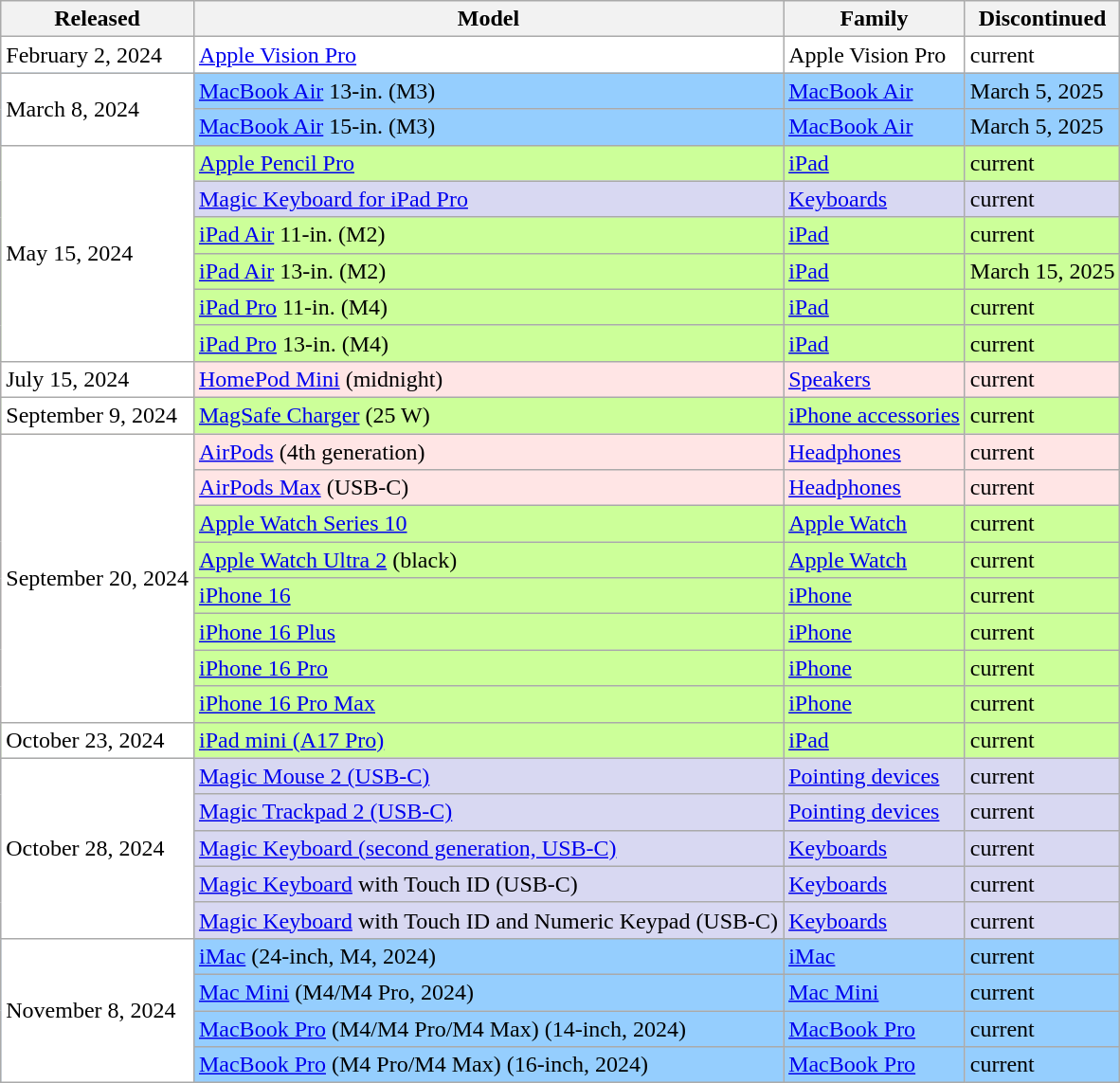<table class="wikitable sortable">
<tr>
<th>Released</th>
<th>Model</th>
<th>Family</th>
<th>Discontinued</th>
</tr>
<tr bgcolor=#FFF>
<td>February 2, 2024</td>
<td><a href='#'>Apple Vision Pro</a></td>
<td>Apple Vision Pro</td>
<td>current</td>
</tr>
<tr bgcolor=#95CEFE>
<td rowspan="2" bgcolor="#FFF">March 8, 2024</td>
<td><a href='#'>MacBook Air</a> 13-in. (M3)</td>
<td><a href='#'>MacBook Air</a></td>
<td>March 5, 2025</td>
</tr>
<tr bgcolor=#95CEFE>
<td><a href='#'>MacBook Air</a> 15-in. (M3)</td>
<td><a href='#'>MacBook Air</a></td>
<td>March 5, 2025</td>
</tr>
<tr bgcolor=CCFF99>
<td rowspan="6" bgcolor="#FFF">May 15, 2024</td>
<td><a href='#'>Apple Pencil Pro</a></td>
<td><a href='#'>iPad</a></td>
<td>current</td>
</tr>
<tr bgcolor=D8D8F2>
<td><a href='#'>Magic Keyboard for iPad Pro</a></td>
<td><a href='#'>Keyboards</a></td>
<td>current</td>
</tr>
<tr bgcolor=CCFF99>
<td><a href='#'>iPad Air</a> 11-in. (M2)</td>
<td><a href='#'>iPad</a></td>
<td>current</td>
</tr>
<tr bgcolor=CCFF99>
<td><a href='#'>iPad Air</a> 13-in. (M2)</td>
<td><a href='#'>iPad</a></td>
<td>March 15, 2025</td>
</tr>
<tr bgcolor=CCFF99>
<td><a href='#'>iPad Pro</a> 11-in. (M4)</td>
<td><a href='#'>iPad</a></td>
<td>current</td>
</tr>
<tr bgcolor=CCFF99>
<td><a href='#'>iPad Pro</a> 13-in. (M4)</td>
<td><a href='#'>iPad</a></td>
<td>current</td>
</tr>
<tr bgcolor=#FFE5E5>
<td bgcolor=#FFF>July 15, 2024</td>
<td><a href='#'>HomePod Mini</a> (midnight)</td>
<td><a href='#'>Speakers</a></td>
<td>current</td>
</tr>
<tr bgcolor=#CCFF99>
<td bgcolor="#FFF">September 9, 2024</td>
<td><a href='#'>MagSafe Charger</a> (25 W)</td>
<td><a href='#'>iPhone accessories</a></td>
<td>current</td>
</tr>
<tr bgcolor="#FFE5E5">
<td rowspan="8" bgcolor="#FFF">September 20, 2024</td>
<td><a href='#'>AirPods</a> (4th generation)</td>
<td><a href='#'>Headphones</a></td>
<td>current</td>
</tr>
<tr bgcolor=#FFE5E5>
<td><a href='#'>AirPods Max</a> (USB-C)</td>
<td><a href='#'>Headphones</a></td>
<td>current</td>
</tr>
<tr bgcolor=#CCFF99>
<td><a href='#'>Apple Watch Series 10</a></td>
<td><a href='#'>Apple Watch</a></td>
<td>current</td>
</tr>
<tr bgcolor=#CCFF99>
<td><a href='#'>Apple Watch Ultra 2</a> (black)</td>
<td><a href='#'>Apple Watch</a></td>
<td>current</td>
</tr>
<tr bgcolor=#CCFF99>
<td><a href='#'>iPhone 16</a></td>
<td><a href='#'>iPhone</a></td>
<td>current</td>
</tr>
<tr bgcolor=#CCFF99>
<td><a href='#'>iPhone 16 Plus</a></td>
<td><a href='#'>iPhone</a></td>
<td>current</td>
</tr>
<tr bgcolor=#CCFF99>
<td><a href='#'>iPhone 16 Pro</a></td>
<td><a href='#'>iPhone</a></td>
<td>current</td>
</tr>
<tr bgcolor=#CCFF99>
<td><a href='#'>iPhone 16 Pro Max</a></td>
<td><a href='#'>iPhone</a></td>
<td>current</td>
</tr>
<tr bgcolor=#CCFF99>
<td bgcolor="#FFF">October 23, 2024</td>
<td><a href='#'>iPad mini (A17 Pro)</a></td>
<td><a href='#'>iPad</a></td>
<td>current</td>
</tr>
<tr bgcolor="#D8D8F2">
<td rowspan="5" bgcolor="#FFF">October 28, 2024</td>
<td><a href='#'>Magic Mouse 2 (USB-C)</a></td>
<td><a href='#'>Pointing devices</a></td>
<td>current</td>
</tr>
<tr bgcolor="#D8D8F2">
<td><a href='#'>Magic Trackpad 2 (USB-C)</a></td>
<td><a href='#'>Pointing devices</a></td>
<td>current</td>
</tr>
<tr bgcolor="#D8D8F2">
<td><a href='#'>Magic Keyboard (second generation, USB-C)</a></td>
<td><a href='#'>Keyboards</a></td>
<td>current</td>
</tr>
<tr bgcolor="#D8D8F2">
<td><a href='#'>Magic Keyboard</a> with Touch ID (USB-C)</td>
<td><a href='#'>Keyboards</a></td>
<td>current</td>
</tr>
<tr bgcolor="#D8D8F2">
<td><a href='#'>Magic Keyboard</a> with Touch ID and Numeric Keypad (USB-C)</td>
<td><a href='#'>Keyboards</a></td>
<td>current</td>
</tr>
<tr bgcolor="#95CEFE">
<td rowspan="4" bgcolor="#FFF">November 8, 2024</td>
<td><a href='#'>iMac</a> (24-inch, M4, 2024)</td>
<td><a href='#'>iMac</a></td>
<td>current</td>
</tr>
<tr bgcolor=#95CEFE>
<td><a href='#'>Mac Mini</a> (M4/M4 Pro, 2024)</td>
<td><a href='#'>Mac Mini</a></td>
<td>current</td>
</tr>
<tr bgcolor=#95CEFE>
<td><a href='#'>MacBook Pro</a>  (M4/M4 Pro/M4 Max) (14-inch, 2024)</td>
<td><a href='#'>MacBook Pro</a></td>
<td>current</td>
</tr>
<tr bgcolor=#95CEFE>
<td><a href='#'>MacBook Pro</a> (M4 Pro/M4 Max) (16-inch, 2024)</td>
<td><a href='#'>MacBook Pro</a></td>
<td>current</td>
</tr>
</table>
